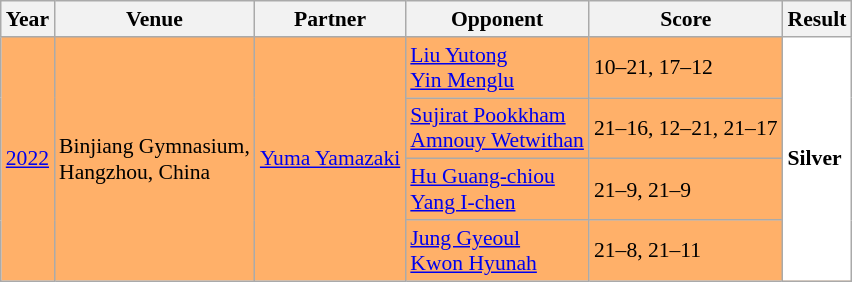<table class="sortable wikitable" style="font-size: 90%;">
<tr>
<th>Year</th>
<th>Venue</th>
<th>Partner</th>
<th>Opponent</th>
<th>Score</th>
<th>Result</th>
</tr>
<tr style="background:#FFB069">
<td rowspan="5" align="center"><a href='#'>2022</a></td>
<td rowspan="5" align="left">Binjiang Gymnasium,<br>Hangzhou, China</td>
<td rowspan="5" align="left"> <a href='#'>Yuma Yamazaki</a></td>
<td align="left"> <a href='#'>Liu Yutong</a><br> <a href='#'>Yin Menglu</a></td>
<td align="left">10–21, 17–12</td>
<td style="text-align:left; background:white" rowspan="5"> <strong>Silver</strong></td>
</tr>
<tr style="background:#FFB069">
<td align="left"> <a href='#'>Sujirat Pookkham</a><br> <a href='#'>Amnouy Wetwithan</a></td>
<td align="left">21–16, 12–21, 21–17</td>
</tr>
<tr style="background:#FFB069">
<td align="left"> <a href='#'>Hu Guang-chiou</a><br> <a href='#'>Yang I-chen</a></td>
<td align="left">21–9, 21–9</td>
</tr>
<tr style="background:#FFB069">
<td align="left"> <a href='#'>Jung Gyeoul</a><br> <a href='#'>Kwon Hyunah</a></td>
<td align="left">21–8, 21–11</td>
</tr>
</table>
